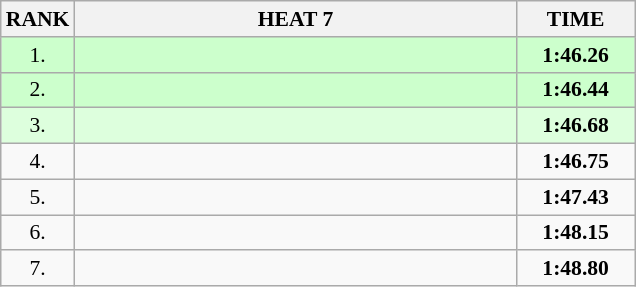<table class="wikitable" style="border-collapse: collapse; font-size: 90%;">
<tr>
<th>RANK</th>
<th style="width: 20em">HEAT 7</th>
<th style="width: 5em">TIME</th>
</tr>
<tr style="background:#ccffcc;">
<td align="center">1.</td>
<td></td>
<td align="center"><strong>1:46.26</strong></td>
</tr>
<tr style="background:#ccffcc;">
<td align="center">2.</td>
<td></td>
<td align="center"><strong>1:46.44</strong></td>
</tr>
<tr style="background:#ddffdd;">
<td align="center">3.</td>
<td></td>
<td align="center"><strong>1:46.68</strong></td>
</tr>
<tr>
<td align="center">4.</td>
<td></td>
<td align="center"><strong>1:46.75</strong></td>
</tr>
<tr>
<td align="center">5.</td>
<td></td>
<td align="center"><strong>1:47.43</strong></td>
</tr>
<tr>
<td align="center">6.</td>
<td></td>
<td align="center"><strong>1:48.15</strong></td>
</tr>
<tr>
<td align="center">7.</td>
<td></td>
<td align="center"><strong>1:48.80</strong></td>
</tr>
</table>
